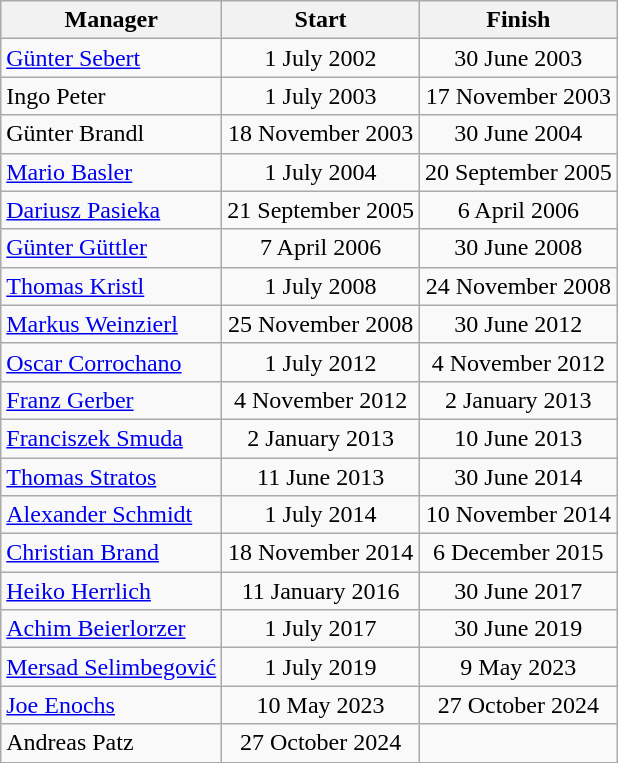<table class="wikitable">
<tr>
<th>Manager</th>
<th>Start</th>
<th>Finish</th>
</tr>
<tr align="center">
<td align="left"><a href='#'>Günter Sebert</a></td>
<td>1 July 2002</td>
<td>30 June 2003</td>
</tr>
<tr align="center">
<td align="left">Ingo Peter</td>
<td>1 July 2003</td>
<td>17 November 2003</td>
</tr>
<tr align="center">
<td align="left">Günter Brandl</td>
<td>18 November 2003</td>
<td>30 June 2004</td>
</tr>
<tr align="center">
<td align="left"><a href='#'>Mario Basler</a></td>
<td>1 July 2004</td>
<td>20 September 2005</td>
</tr>
<tr align="center">
<td align="left"><a href='#'>Dariusz Pasieka</a></td>
<td>21 September 2005</td>
<td>6 April 2006</td>
</tr>
<tr align="center">
<td align="left"><a href='#'>Günter Güttler</a></td>
<td>7 April 2006</td>
<td>30 June 2008</td>
</tr>
<tr align="center">
<td align="left"><a href='#'>Thomas Kristl</a></td>
<td>1 July 2008</td>
<td>24 November 2008</td>
</tr>
<tr align="center">
<td align="left"><a href='#'>Markus Weinzierl</a></td>
<td>25 November 2008</td>
<td>30 June 2012</td>
</tr>
<tr align="center">
<td align="left"><a href='#'>Oscar Corrochano</a></td>
<td>1 July 2012</td>
<td>4 November 2012</td>
</tr>
<tr align="center">
<td align="left"><a href='#'>Franz Gerber</a></td>
<td>4 November 2012</td>
<td>2 January 2013</td>
</tr>
<tr align="center">
<td align="left"><a href='#'>Franciszek Smuda</a></td>
<td>2 January 2013</td>
<td>10 June 2013</td>
</tr>
<tr align="center">
<td align="left"><a href='#'>Thomas Stratos</a></td>
<td>11 June 2013</td>
<td>30 June 2014</td>
</tr>
<tr align="center">
<td align="left"><a href='#'>Alexander Schmidt</a></td>
<td>1 July 2014</td>
<td>10 November 2014</td>
</tr>
<tr align="center">
<td align="left"><a href='#'>Christian Brand</a></td>
<td>18 November 2014</td>
<td>6 December 2015</td>
</tr>
<tr align="center">
<td align="left"><a href='#'>Heiko Herrlich</a></td>
<td>11 January 2016</td>
<td>30 June 2017</td>
</tr>
<tr align="center">
<td align="left"><a href='#'>Achim Beierlorzer</a></td>
<td>1 July 2017</td>
<td>30 June 2019</td>
</tr>
<tr align="center">
<td align="left"><a href='#'>Mersad Selimbegović</a></td>
<td>1 July 2019</td>
<td>9 May 2023</td>
</tr>
<tr align="center">
<td align="left"><a href='#'>Joe Enochs</a></td>
<td>10 May 2023</td>
<td>27 October 2024</td>
</tr>
<tr align="center">
<td align="left">Andreas Patz</td>
<td>27 October 2024</td>
<td></td>
</tr>
</table>
